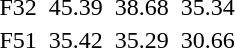<table>
<tr>
<td>F32 <br></td>
<td></td>
<td>45.39 <strong></strong></td>
<td></td>
<td>38.68 </td>
<td></td>
<td>35.34 </td>
</tr>
<tr>
<td>F51 <br></td>
<td></td>
<td>35.42 <strong></strong></td>
<td></td>
<td>35.29</td>
<td></td>
<td>30.66</td>
</tr>
</table>
